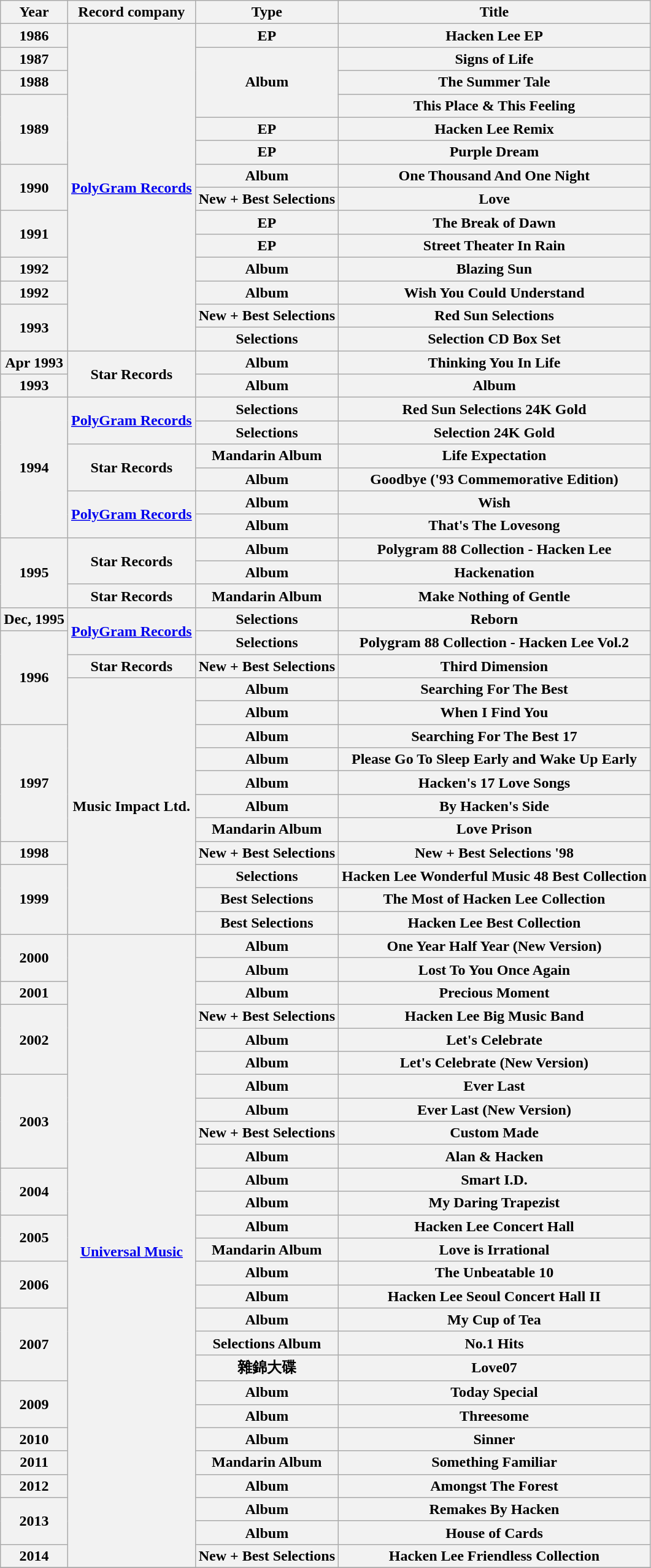<table class="wikitable sortable">
<tr>
<th>Year</th>
<th>Record company</th>
<th>Type</th>
<th>Title</th>
</tr>
<tr>
<th>1986</th>
<th rowspan=14><a href='#'>PolyGram Records</a></th>
<th>EP</th>
<th>Hacken Lee EP</th>
</tr>
<tr>
<th>1987</th>
<th rowspan=3>Album</th>
<th>Signs of Life</th>
</tr>
<tr>
<th>1988</th>
<th>The Summer Tale</th>
</tr>
<tr>
<th rowspan=3>1989</th>
<th>This Place & This Feeling</th>
</tr>
<tr>
<th>EP</th>
<th>Hacken Lee Remix</th>
</tr>
<tr>
<th>EP</th>
<th>Purple Dream</th>
</tr>
<tr>
<th rowspan=2>1990</th>
<th>Album</th>
<th>One Thousand And One Night</th>
</tr>
<tr>
<th>New + Best Selections</th>
<th>Love</th>
</tr>
<tr>
<th rowspan=2>1991</th>
<th>EP</th>
<th>The Break of Dawn</th>
</tr>
<tr>
<th>EP</th>
<th>Street Theater In Rain</th>
</tr>
<tr>
<th>1992</th>
<th>Album</th>
<th>Blazing Sun</th>
</tr>
<tr>
<th>1992</th>
<th>Album</th>
<th>Wish You Could Understand</th>
</tr>
<tr>
<th rowspan=2>1993</th>
<th>New + Best Selections</th>
<th>Red Sun Selections</th>
</tr>
<tr>
<th>Selections</th>
<th>Selection CD Box Set</th>
</tr>
<tr>
<th>Apr 1993</th>
<th rowspan=2>Star Records</th>
<th>Album</th>
<th>Thinking You In Life</th>
</tr>
<tr>
<th>1993</th>
<th>Album</th>
<th>Album</th>
</tr>
<tr>
<th rowspan=6>1994</th>
<th rowspan=2><a href='#'>PolyGram Records</a></th>
<th>Selections</th>
<th>Red Sun Selections 24K Gold</th>
</tr>
<tr>
<th>Selections</th>
<th>Selection 24K Gold</th>
</tr>
<tr>
<th rowspan=2>Star Records</th>
<th>Mandarin Album</th>
<th>Life Expectation</th>
</tr>
<tr>
<th>Album</th>
<th>Goodbye ('93 Commemorative Edition)</th>
</tr>
<tr>
<th rowspan=2><a href='#'>PolyGram Records</a></th>
<th>Album</th>
<th>Wish</th>
</tr>
<tr>
<th>Album</th>
<th>That's The Lovesong</th>
</tr>
<tr>
<th rowspan=3>1995</th>
<th rowspan=2>Star Records</th>
<th>Album</th>
<th>Polygram 88 Collection - Hacken Lee</th>
</tr>
<tr>
<th>Album</th>
<th>Hackenation</th>
</tr>
<tr>
<th>Star Records</th>
<th>Mandarin Album</th>
<th>Make Nothing of Gentle</th>
</tr>
<tr>
<th>Dec, 1995</th>
<th rowspan=2><a href='#'>PolyGram Records</a></th>
<th>Selections</th>
<th>Reborn</th>
</tr>
<tr>
<th rowspan=4>1996</th>
<th>Selections</th>
<th>Polygram 88 Collection - Hacken Lee Vol.2</th>
</tr>
<tr>
<th>Star Records</th>
<th>New + Best Selections</th>
<th>Third Dimension</th>
</tr>
<tr>
<th rowspan=11>Music Impact Ltd.</th>
<th>Album</th>
<th>Searching For The Best</th>
</tr>
<tr>
<th>Album</th>
<th>When I Find You</th>
</tr>
<tr>
<th rowspan=5>1997</th>
<th>Album</th>
<th>Searching For The Best 17</th>
</tr>
<tr>
<th>Album</th>
<th>Please Go To Sleep Early and Wake Up Early</th>
</tr>
<tr>
<th>Album</th>
<th>Hacken's 17 Love Songs</th>
</tr>
<tr>
<th>Album</th>
<th>By Hacken's Side</th>
</tr>
<tr>
<th>Mandarin Album</th>
<th>Love Prison</th>
</tr>
<tr>
<th>1998</th>
<th>New + Best Selections</th>
<th>New + Best Selections '98</th>
</tr>
<tr>
<th rowspan=3>1999</th>
<th>Selections</th>
<th>Hacken Lee Wonderful Music 48 Best Collection</th>
</tr>
<tr>
<th>Best Selections</th>
<th>The Most of Hacken Lee Collection</th>
</tr>
<tr>
<th>Best Selections</th>
<th>Hacken Lee Best Collection</th>
</tr>
<tr>
<th rowspan=2>2000</th>
<th rowspan=27><a href='#'>Universal Music</a></th>
<th>Album</th>
<th>One Year Half Year (New Version)</th>
</tr>
<tr>
<th>Album</th>
<th>Lost To You Once Again</th>
</tr>
<tr>
<th>2001</th>
<th>Album</th>
<th>Precious Moment</th>
</tr>
<tr>
<th rowspan=3>2002</th>
<th>New + Best Selections</th>
<th>Hacken Lee Big Music Band</th>
</tr>
<tr>
<th>Album</th>
<th>Let's Celebrate</th>
</tr>
<tr>
<th>Album</th>
<th>Let's Celebrate (New Version)</th>
</tr>
<tr>
<th rowspan=4>2003</th>
<th>Album</th>
<th>Ever Last</th>
</tr>
<tr>
<th>Album</th>
<th>Ever Last  (New Version)</th>
</tr>
<tr>
<th>New + Best Selections</th>
<th>Custom Made</th>
</tr>
<tr>
<th>Album</th>
<th>Alan & Hacken</th>
</tr>
<tr>
<th rowspan=2>2004</th>
<th>Album</th>
<th>Smart I.D.</th>
</tr>
<tr>
<th>Album</th>
<th>My Daring Trapezist</th>
</tr>
<tr>
<th rowspan=2>2005</th>
<th>Album</th>
<th>Hacken Lee Concert Hall</th>
</tr>
<tr>
<th>Mandarin Album</th>
<th>Love is Irrational</th>
</tr>
<tr>
<th rowspan=2>2006</th>
<th>Album</th>
<th>The Unbeatable 10</th>
</tr>
<tr>
<th>Album</th>
<th>Hacken Lee Seoul Concert Hall II</th>
</tr>
<tr>
<th rowspan=3>2007</th>
<th>Album</th>
<th>My Cup of Tea</th>
</tr>
<tr>
<th>Selections Album</th>
<th>No.1 Hits</th>
</tr>
<tr>
<th>雜錦大碟</th>
<th>Love07</th>
</tr>
<tr>
<th rowspan=2>2009</th>
<th>Album</th>
<th>Today Special</th>
</tr>
<tr>
<th>Album</th>
<th>Threesome</th>
</tr>
<tr>
<th>2010</th>
<th>Album</th>
<th>Sinner</th>
</tr>
<tr>
<th>2011</th>
<th>Mandarin Album</th>
<th>Something Familiar</th>
</tr>
<tr>
<th>2012</th>
<th>Album</th>
<th>Amongst The Forest</th>
</tr>
<tr>
<th rowspan=2>2013</th>
<th>Album</th>
<th>Remakes By Hacken</th>
</tr>
<tr>
<th>Album</th>
<th>House of Cards</th>
</tr>
<tr>
<th>2014</th>
<th>New + Best Selections</th>
<th>Hacken Lee Friendless Collection</th>
</tr>
<tr>
</tr>
</table>
